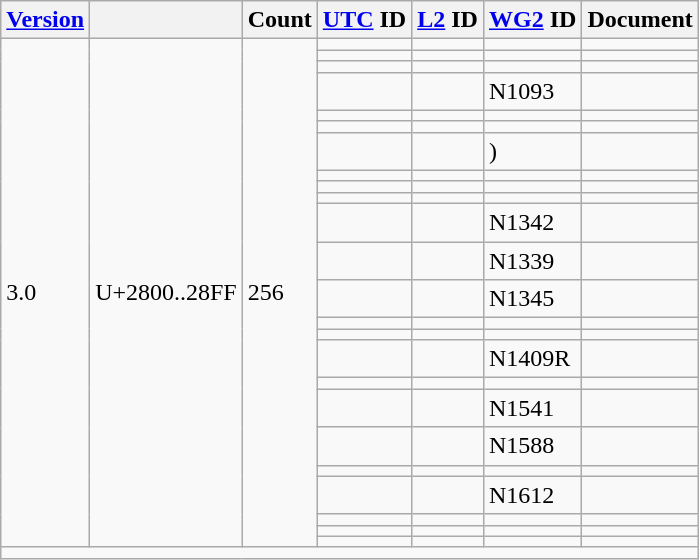<table class="wikitable collapsible sticky-header">
<tr>
<th><a href='#'>Version</a></th>
<th></th>
<th>Count</th>
<th><a href='#'>UTC</a> ID</th>
<th><a href='#'>L2</a> ID</th>
<th><a href='#'>WG2</a> ID</th>
<th>Document</th>
</tr>
<tr>
<td rowspan="24">3.0</td>
<td rowspan="24">U+2800..28FF</td>
<td rowspan="24">256</td>
<td></td>
<td></td>
<td></td>
<td></td>
</tr>
<tr>
<td></td>
<td></td>
<td></td>
<td></td>
</tr>
<tr>
<td></td>
<td></td>
<td></td>
<td></td>
</tr>
<tr>
<td></td>
<td></td>
<td>N1093</td>
<td></td>
</tr>
<tr>
<td></td>
<td></td>
<td></td>
<td></td>
</tr>
<tr>
<td></td>
<td></td>
<td></td>
<td></td>
</tr>
<tr>
<td></td>
<td></td>
<td> )</td>
<td></td>
</tr>
<tr>
<td></td>
<td></td>
<td></td>
<td></td>
</tr>
<tr>
<td></td>
<td></td>
<td></td>
<td></td>
</tr>
<tr>
<td></td>
<td></td>
<td></td>
<td></td>
</tr>
<tr>
<td></td>
<td></td>
<td>N1342</td>
<td></td>
</tr>
<tr>
<td></td>
<td></td>
<td>N1339</td>
<td></td>
</tr>
<tr>
<td></td>
<td></td>
<td>N1345</td>
<td></td>
</tr>
<tr>
<td></td>
<td></td>
<td></td>
<td></td>
</tr>
<tr>
<td></td>
<td></td>
<td></td>
<td></td>
</tr>
<tr>
<td></td>
<td></td>
<td>N1409R</td>
<td></td>
</tr>
<tr>
<td></td>
<td></td>
<td></td>
<td></td>
</tr>
<tr>
<td></td>
<td></td>
<td>N1541</td>
<td></td>
</tr>
<tr>
<td></td>
<td></td>
<td>N1588</td>
<td></td>
</tr>
<tr>
<td></td>
<td></td>
<td></td>
<td></td>
</tr>
<tr>
<td></td>
<td></td>
<td>N1612</td>
<td></td>
</tr>
<tr>
<td></td>
<td></td>
<td></td>
<td></td>
</tr>
<tr>
<td></td>
<td></td>
<td></td>
<td></td>
</tr>
<tr>
<td></td>
<td></td>
<td></td>
<td></td>
</tr>
<tr class="sortbottom">
<td colspan="7"></td>
</tr>
</table>
